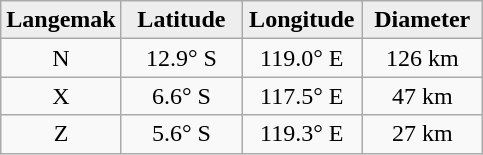<table class="wikitable">
<tr>
<th width="25%" style="background:#eeeeee;">Langemak</th>
<th width="25%" style="background:#eeeeee;">Latitude</th>
<th width="25%" style="background:#eeeeee;">Longitude</th>
<th width="25%" style="background:#eeeeee;">Diameter</th>
</tr>
<tr>
<td align="center">N</td>
<td align="center">12.9° S</td>
<td align="center">119.0° E</td>
<td align="center">126 km</td>
</tr>
<tr>
<td align="center">X</td>
<td align="center">6.6° S</td>
<td align="center">117.5° E</td>
<td align="center">47 km</td>
</tr>
<tr>
<td align="center">Z</td>
<td align="center">5.6° S</td>
<td align="center">119.3° E</td>
<td align="center">27 km</td>
</tr>
</table>
